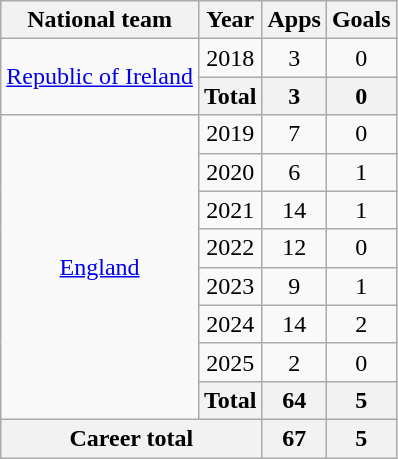<table class="wikitable" style="text-align: center;">
<tr>
<th>National team</th>
<th>Year</th>
<th>Apps</th>
<th>Goals</th>
</tr>
<tr>
<td rowspan="2"><a href='#'>Republic of Ireland</a></td>
<td>2018</td>
<td>3</td>
<td>0</td>
</tr>
<tr>
<th>Total</th>
<th>3</th>
<th>0</th>
</tr>
<tr>
<td rowspan="8"><a href='#'>England</a></td>
<td>2019</td>
<td>7</td>
<td>0</td>
</tr>
<tr>
<td>2020</td>
<td>6</td>
<td>1</td>
</tr>
<tr>
<td>2021</td>
<td>14</td>
<td>1</td>
</tr>
<tr>
<td>2022</td>
<td>12</td>
<td>0</td>
</tr>
<tr>
<td>2023</td>
<td>9</td>
<td>1</td>
</tr>
<tr>
<td>2024</td>
<td>14</td>
<td>2</td>
</tr>
<tr>
<td>2025</td>
<td>2</td>
<td>0</td>
</tr>
<tr>
<th>Total</th>
<th>64</th>
<th>5</th>
</tr>
<tr>
<th colspan="2">Career total</th>
<th>67</th>
<th>5</th>
</tr>
</table>
